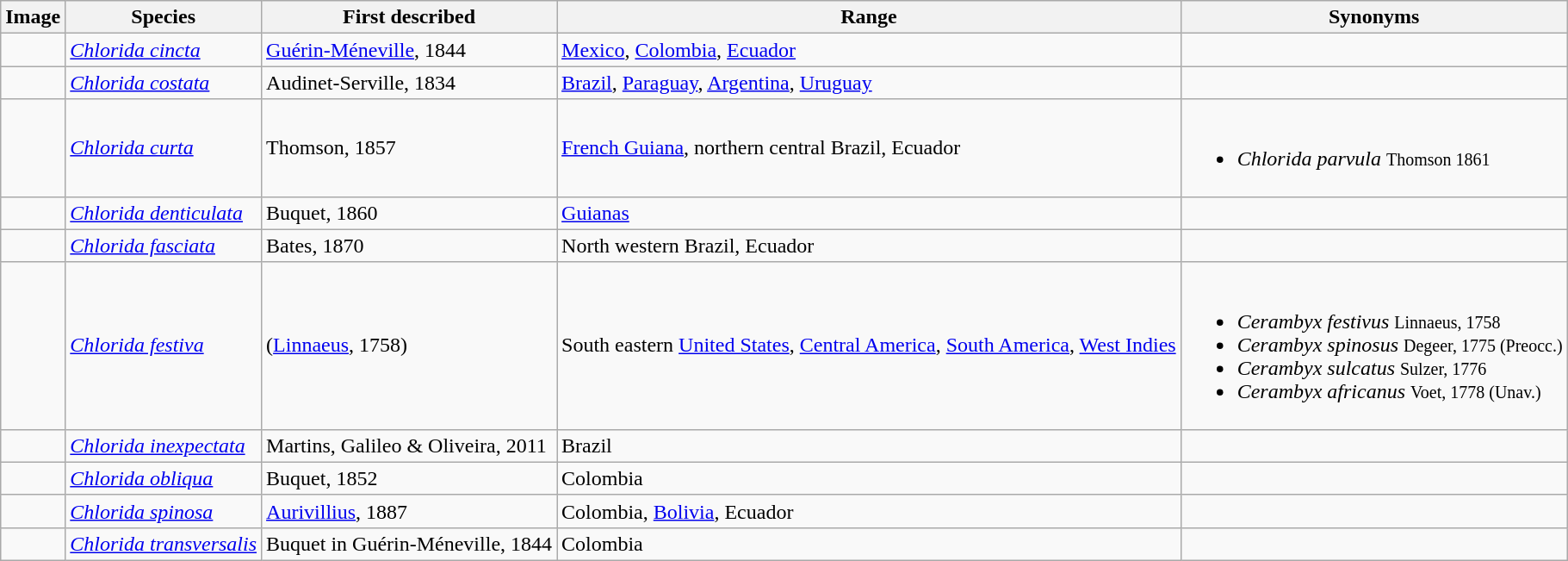<table class="wikitable">
<tr>
<th>Image</th>
<th>Species</th>
<th>First described</th>
<th>Range</th>
<th>Synonyms</th>
</tr>
<tr>
<td></td>
<td><em><a href='#'>Chlorida cincta</a></em></td>
<td><a href='#'>Guérin-Méneville</a>, 1844</td>
<td><a href='#'>Mexico</a>, <a href='#'>Colombia</a>, <a href='#'>Ecuador</a></td>
<td></td>
</tr>
<tr>
<td></td>
<td><em><a href='#'>Chlorida costata</a></em></td>
<td>Audinet-Serville, 1834</td>
<td><a href='#'>Brazil</a>, <a href='#'>Paraguay</a>, <a href='#'>Argentina</a>, <a href='#'>Uruguay</a></td>
<td></td>
</tr>
<tr>
<td></td>
<td><em><a href='#'>Chlorida curta</a></em></td>
<td>Thomson, 1857</td>
<td><a href='#'>French Guiana</a>, northern central Brazil, Ecuador</td>
<td><br><ul><li><em>Chlorida parvula</em> <small>Thomson 1861</small></li></ul></td>
</tr>
<tr>
<td></td>
<td><em><a href='#'>Chlorida denticulata</a></em></td>
<td>Buquet, 1860</td>
<td><a href='#'>Guianas</a></td>
<td></td>
</tr>
<tr>
<td></td>
<td><em><a href='#'>Chlorida fasciata</a></em></td>
<td>Bates, 1870</td>
<td>North western Brazil, Ecuador</td>
<td></td>
</tr>
<tr>
<td></td>
<td><em><a href='#'>Chlorida festiva</a></em></td>
<td>(<a href='#'>Linnaeus</a>, 1758)</td>
<td>South eastern <a href='#'>United States</a>, <a href='#'>Central America</a>, <a href='#'>South America</a>, <a href='#'>West Indies</a></td>
<td><br><ul><li><em>Cerambyx festivus</em> <small>Linnaeus, 1758</small></li><li><em>Cerambyx spinosus</em> <small>Degeer, 1775 (Preocc.)</small></li><li><em>Cerambyx sulcatus</em> <small>Sulzer, 1776</small></li><li><em>Cerambyx africanus</em> <small>Voet, 1778 (Unav.)</small></li></ul></td>
</tr>
<tr>
<td></td>
<td><em><a href='#'>Chlorida inexpectata</a></em></td>
<td>Martins, Galileo & Oliveira, 2011</td>
<td>Brazil</td>
<td></td>
</tr>
<tr>
<td></td>
<td><em><a href='#'>Chlorida obliqua</a></em></td>
<td>Buquet, 1852</td>
<td>Colombia</td>
<td></td>
</tr>
<tr>
<td></td>
<td><em><a href='#'>Chlorida spinosa</a></em></td>
<td><a href='#'>Aurivillius</a>, 1887</td>
<td>Colombia, <a href='#'>Bolivia</a>, Ecuador</td>
<td></td>
</tr>
<tr>
<td></td>
<td><em><a href='#'>Chlorida transversalis</a></em></td>
<td>Buquet in Guérin-Méneville, 1844</td>
<td>Colombia</td>
<td></td>
</tr>
</table>
